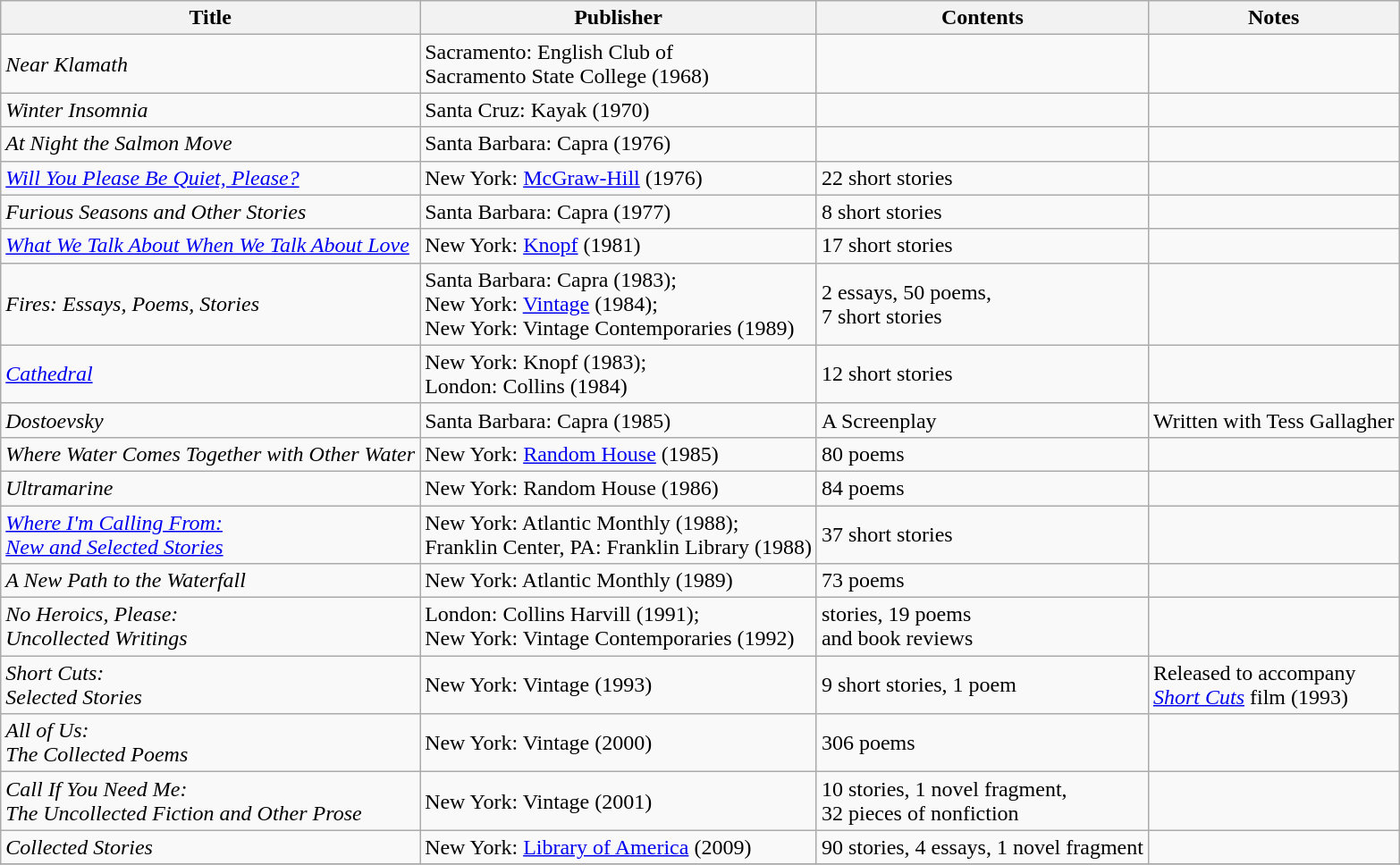<table class="wikitable">
<tr>
<th>Title</th>
<th>Publisher</th>
<th>Contents</th>
<th>Notes</th>
</tr>
<tr>
<td><em>Near Klamath</em></td>
<td>Sacramento: English Club of<br>Sacramento State College (1968)</td>
<td></td>
<td></td>
</tr>
<tr>
<td><em>Winter Insomnia</em></td>
<td>Santa Cruz: Kayak (1970)</td>
<td></td>
<td></td>
</tr>
<tr>
<td><em>At Night the Salmon Move</em></td>
<td>Santa Barbara: Capra (1976)</td>
<td></td>
<td></td>
</tr>
<tr>
<td><em><a href='#'>Will You Please Be Quiet, Please?</a></em></td>
<td>New York: <a href='#'>McGraw-Hill</a> (1976)</td>
<td>22 short stories</td>
<td></td>
</tr>
<tr>
<td><em>Furious Seasons and Other Stories</em></td>
<td>Santa Barbara: Capra (1977)</td>
<td>8 short stories</td>
<td></td>
</tr>
<tr>
<td><em><a href='#'>What We Talk About When We Talk About Love</a></em></td>
<td>New York: <a href='#'>Knopf</a> (1981)</td>
<td>17 short stories</td>
<td></td>
</tr>
<tr>
<td><em>Fires: Essays, Poems, Stories</em></td>
<td>Santa Barbara: Capra (1983);<br>New York: <a href='#'>Vintage</a> (1984);<br> New York: Vintage Contemporaries (1989)</td>
<td>2 essays, 50 poems,<br>7 short stories</td>
<td></td>
</tr>
<tr>
<td><em><a href='#'>Cathedral</a></em></td>
<td>New York: Knopf (1983);<br>London: Collins (1984)</td>
<td>12 short stories</td>
<td></td>
</tr>
<tr>
<td><em>Dostoevsky</em></td>
<td>Santa Barbara: Capra (1985)</td>
<td>A Screenplay</td>
<td>Written with Tess Gallagher</td>
</tr>
<tr>
<td><em>Where Water Comes Together with Other Water</em></td>
<td>New York: <a href='#'>Random House</a> (1985)</td>
<td>80 poems</td>
<td></td>
</tr>
<tr>
<td><em>Ultramarine</em></td>
<td>New York: Random House (1986)</td>
<td>84 poems</td>
<td></td>
</tr>
<tr>
<td><em><a href='#'>Where I'm Calling From:<br>New and Selected Stories</a></em></td>
<td>New York: Atlantic Monthly (1988);<br> Franklin Center, PA: Franklin Library (1988)</td>
<td>37 short stories</td>
<td></td>
</tr>
<tr>
<td><em>A New Path to the Waterfall</em></td>
<td>New York: Atlantic Monthly (1989)</td>
<td>73 poems</td>
<td></td>
</tr>
<tr>
<td><em>No Heroics, Please:<br>Uncollected Writings</em></td>
<td>London: Collins Harvill (1991);<br> New York: Vintage Contemporaries (1992)</td>
<td>stories, 19 poems<br>and book reviews</td>
<td></td>
</tr>
<tr>
<td><em>Short Cuts:<br>Selected Stories</em></td>
<td>New York: Vintage (1993)</td>
<td>9 short stories, 1 poem</td>
<td>Released to accompany<br><em><a href='#'>Short Cuts</a></em> film (1993)</td>
</tr>
<tr>
<td><em>All of Us:<br>The Collected Poems</em></td>
<td>New York: Vintage (2000)</td>
<td>306 poems</td>
<td></td>
</tr>
<tr>
<td><em>Call If You Need Me:<br>The Uncollected Fiction and Other Prose</em></td>
<td>New York: Vintage (2001)</td>
<td>10 stories, 1 novel fragment,<br>32 pieces of nonfiction</td>
<td></td>
</tr>
<tr>
<td><em>Collected Stories</em></td>
<td>New York: <a href='#'>Library of America</a> (2009)</td>
<td>90 stories, 4 essays, 1 novel fragment</td>
<td></td>
</tr>
<tr>
</tr>
</table>
